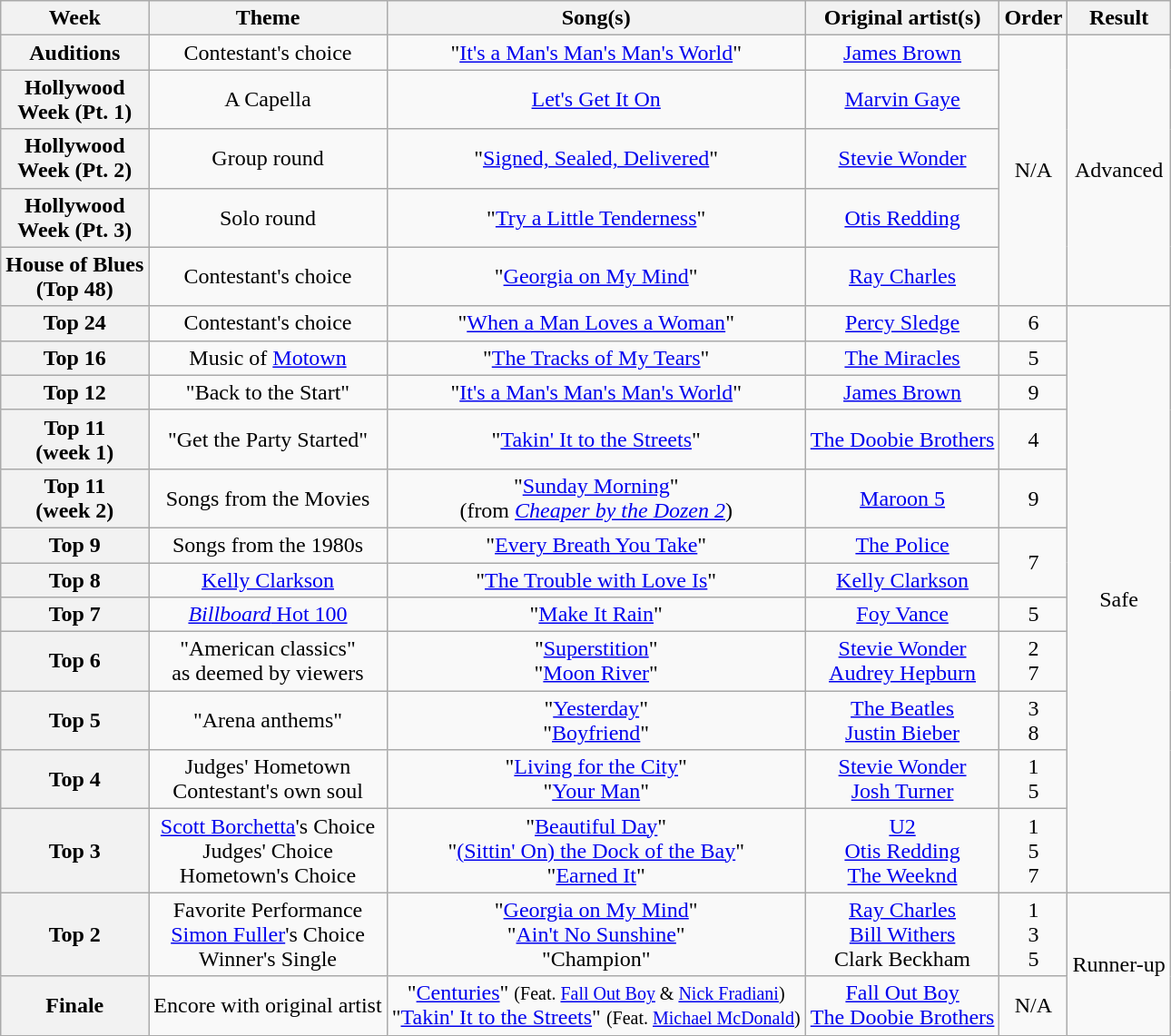<table class="wikitable" style="text-align: center;">
<tr>
<th scope="col">Week</th>
<th scope="col">Theme</th>
<th scope="col">Song(s)</th>
<th scope="col">Original artist(s)</th>
<th>Order</th>
<th>Result</th>
</tr>
<tr>
<th scope="row">Auditions</th>
<td>Contestant's choice</td>
<td>"<a href='#'>It's a Man's Man's Man's World</a>"</td>
<td><a href='#'>James Brown</a></td>
<td rowspan=5>N/A</td>
<td rowspan=5>Advanced</td>
</tr>
<tr>
<th scope="row">Hollywood <br>Week (Pt. 1)</th>
<td>A Capella</td>
<td><a href='#'>Let's Get It On</a></td>
<td><a href='#'>Marvin Gaye</a></td>
</tr>
<tr>
<th scope="row">Hollywood <br>Week (Pt. 2)</th>
<td>Group round</td>
<td>"<a href='#'>Signed, Sealed, Delivered</a>"</td>
<td><a href='#'>Stevie Wonder</a></td>
</tr>
<tr>
<th scope="row">Hollywood <br>Week (Pt. 3)</th>
<td>Solo round</td>
<td>"<a href='#'>Try a Little Tenderness</a>"</td>
<td><a href='#'>Otis Redding</a></td>
</tr>
<tr>
<th scope="row">House of Blues <br>(Top 48)</th>
<td>Contestant's choice</td>
<td>"<a href='#'>Georgia on My Mind</a>"</td>
<td><a href='#'>Ray Charles</a></td>
</tr>
<tr>
<th scope="row">Top 24</th>
<td>Contestant's choice</td>
<td>"<a href='#'>When a Man Loves a Woman</a>"</td>
<td><a href='#'>Percy Sledge</a></td>
<td>6</td>
<td rowspan=12>Safe</td>
</tr>
<tr>
<th scope="row">Top 16</th>
<td>Music of <a href='#'>Motown</a></td>
<td>"<a href='#'>The Tracks of My Tears</a>"</td>
<td><a href='#'>The Miracles</a></td>
<td>5</td>
</tr>
<tr>
<th scope="row">Top 12</th>
<td>"Back to the Start"</td>
<td>"<a href='#'>It's a Man's Man's Man's World</a>"</td>
<td><a href='#'>James Brown</a></td>
<td>9</td>
</tr>
<tr>
<th scope="row">Top 11 <br>(week 1)</th>
<td>"Get the Party Started"</td>
<td>"<a href='#'>Takin' It to the Streets</a>"</td>
<td><a href='#'>The Doobie Brothers</a></td>
<td>4</td>
</tr>
<tr>
<th scope="row">Top 11 <br>(week 2)</th>
<td>Songs from the Movies</td>
<td>"<a href='#'>Sunday Morning</a>" <br>(from  <em><a href='#'>Cheaper by the Dozen 2</a></em>)</td>
<td><a href='#'>Maroon 5</a></td>
<td>9</td>
</tr>
<tr>
<th scope="row">Top 9</th>
<td>Songs from the 1980s</td>
<td>"<a href='#'>Every Breath You Take</a>"</td>
<td><a href='#'>The Police</a></td>
<td rowspan=2>7</td>
</tr>
<tr>
<th scope="row">Top 8</th>
<td><a href='#'>Kelly Clarkson</a></td>
<td>"<a href='#'>The Trouble with Love Is</a>"</td>
<td><a href='#'>Kelly Clarkson</a></td>
</tr>
<tr>
<th scope="row">Top 7</th>
<td><a href='#'><em>Billboard</em> Hot 100</a></td>
<td>"<a href='#'>Make It Rain</a>"</td>
<td><a href='#'>Foy Vance</a></td>
<td>5</td>
</tr>
<tr>
<th scope="row">Top 6</th>
<td>"American classics"<br>as deemed by viewers</td>
<td>"<a href='#'>Superstition</a>"<br>"<a href='#'>Moon River</a>"</td>
<td><a href='#'>Stevie Wonder</a><br><a href='#'>Audrey Hepburn</a></td>
<td>2<br>7</td>
</tr>
<tr>
<th scope="row">Top 5</th>
<td>"Arena anthems"</td>
<td>"<a href='#'>Yesterday</a>"<br>"<a href='#'>Boyfriend</a>"</td>
<td><a href='#'>The Beatles</a><br><a href='#'>Justin Bieber</a></td>
<td>3<br>8</td>
</tr>
<tr>
<th scope="row">Top 4</th>
<td>Judges' Hometown<br>Contestant's own soul</td>
<td>"<a href='#'>Living for the City</a>"<br>"<a href='#'>Your Man</a>"</td>
<td><a href='#'>Stevie Wonder</a><br><a href='#'>Josh Turner</a></td>
<td>1<br>5</td>
</tr>
<tr>
<th scope="row">Top 3</th>
<td><a href='#'>Scott Borchetta</a>'s Choice<br>Judges' Choice<br>Hometown's Choice</td>
<td>"<a href='#'>Beautiful Day</a>"<br>"<a href='#'>(Sittin' On) the Dock of the Bay</a>"<br>"<a href='#'>Earned It</a>"</td>
<td><a href='#'>U2</a><br><a href='#'>Otis Redding</a><br><a href='#'>The Weeknd</a></td>
<td>1<br>5<br>7</td>
</tr>
<tr>
<th scope="row">Top 2</th>
<td>Favorite Performance<br><a href='#'>Simon Fuller</a>'s Choice<br>Winner's Single</td>
<td>"<a href='#'>Georgia on My Mind</a>"<br>"<a href='#'>Ain't No Sunshine</a>"<br>"Champion"</td>
<td><a href='#'>Ray Charles</a><br><a href='#'>Bill Withers</a><br>Clark Beckham</td>
<td>1<br>3<br>5</td>
<td rowspan=2>Runner-up</td>
</tr>
<tr>
<th scope="row">Finale</th>
<td>Encore with original artist</td>
<td>"<a href='#'>Centuries</a>" <small>(Feat. <a href='#'>Fall Out Boy</a> & <a href='#'>Nick Fradiani</a>)</small> <br>"<a href='#'>Takin' It to the Streets</a>" <small>(Feat. <a href='#'>Michael McDonald</a>)</small></td>
<td><a href='#'>Fall Out Boy</a><br><a href='#'>The Doobie Brothers</a></td>
<td>N/A</td>
</tr>
</table>
